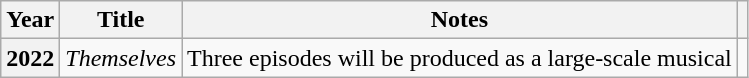<table class="wikitable plainrowheaders">
<tr>
<th scope="col">Year</th>
<th scope="col">Title</th>
<th scope="col">Notes</th>
<th scope="col" class="unsortable"></th>
</tr>
<tr>
<th scope="row">2022</th>
<td><em>Themselves</em></td>
<td>Three episodes will be produced as a large-scale musical</td>
<td></td>
</tr>
</table>
